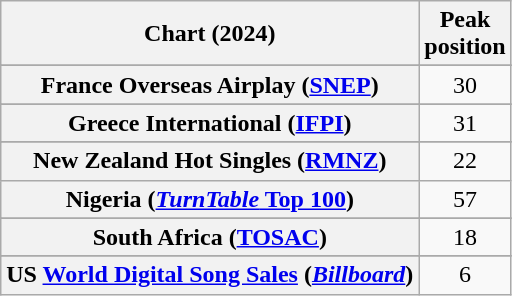<table class="wikitable sortable plainrowheaders" style="text-align:center">
<tr>
<th scope="col">Chart (2024)</th>
<th scope="col">Peak<br>position</th>
</tr>
<tr>
</tr>
<tr>
<th scope="row">France Overseas Airplay (<a href='#'>SNEP</a>)</th>
<td>30</td>
</tr>
<tr>
</tr>
<tr>
<th scope="row">Greece International (<a href='#'>IFPI</a>)</th>
<td>31</td>
</tr>
<tr>
</tr>
<tr>
</tr>
<tr>
<th scope="row">New Zealand Hot Singles (<a href='#'>RMNZ</a>)</th>
<td>22</td>
</tr>
<tr>
<th scope="row">Nigeria (<a href='#'><em>TurnTable</em> Top 100</a>)</th>
<td>57</td>
</tr>
<tr>
</tr>
<tr>
<th scope="row">South Africa (<a href='#'>TOSAC</a>)</th>
<td>18</td>
</tr>
<tr>
</tr>
<tr>
</tr>
<tr>
</tr>
<tr>
</tr>
<tr>
</tr>
<tr>
</tr>
<tr>
</tr>
<tr>
<th scope="row">US <a href='#'>World Digital Song Sales</a> (<em><a href='#'>Billboard</a></em>)</th>
<td>6</td>
</tr>
</table>
